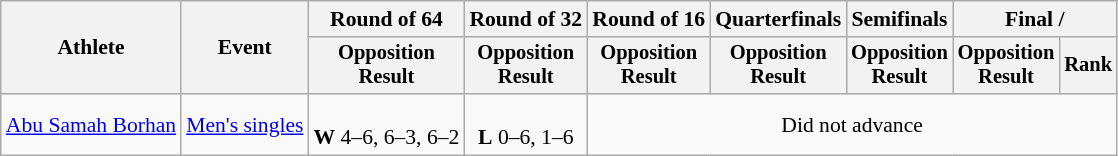<table class="wikitable" style="font-size:90%;">
<tr>
<th rowspan=2>Athlete</th>
<th rowspan=2>Event</th>
<th>Round of 64</th>
<th>Round of 32</th>
<th>Round of 16</th>
<th>Quarterfinals</th>
<th>Semifinals</th>
<th colspan=2>Final / </th>
</tr>
<tr style="font-size:95%">
<th>Opposition<br>Result</th>
<th>Opposition<br>Result</th>
<th>Opposition<br>Result</th>
<th>Opposition<br>Result</th>
<th>Opposition<br>Result</th>
<th>Opposition<br>Result</th>
<th>Rank</th>
</tr>
<tr align=center>
<td align=left><a href='#'>Abu Samah Borhan</a></td>
<td align=left><a href='#'>Men's singles</a></td>
<td align="center"><br><strong>W</strong> 4–6, 6–3, 6–2</td>
<td><br><strong>L</strong> 0–6, 1–6</td>
<td align="center" colspan="5">Did not advance</td>
</tr>
</table>
